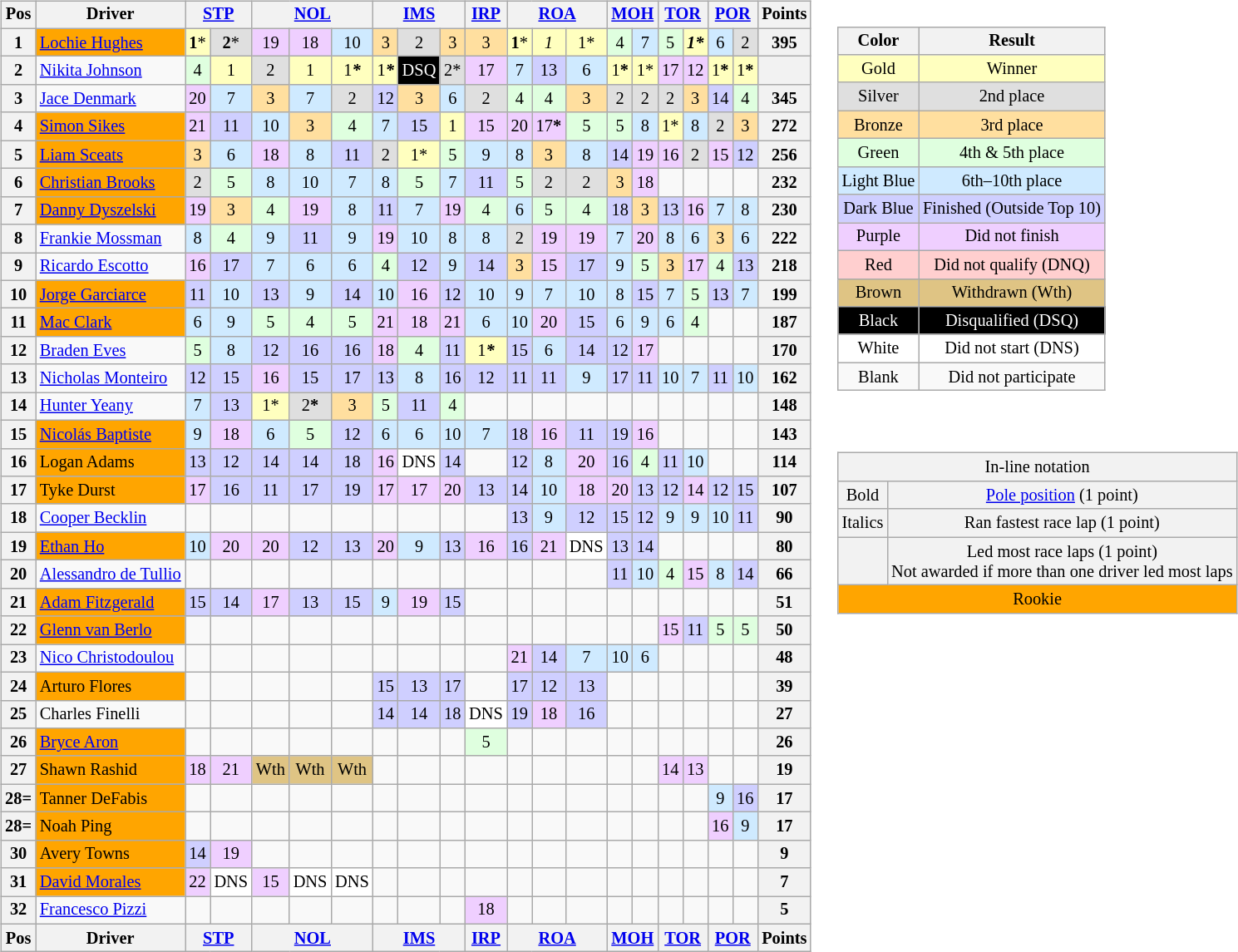<table>
<tr>
<td valign="top"><br><table class="wikitable" style="font-size:85%; text-align:center">
<tr>
<th valign="middle">Pos</th>
<th valign="middle">Driver</th>
<th colspan="2"><a href='#'>STP</a></th>
<th colspan="3"><a href='#'>NOL</a></th>
<th colspan="3"><a href='#'>IMS</a></th>
<th><a href='#'>IRP</a></th>
<th colspan="3"><a href='#'>ROA</a></th>
<th colspan="2"><a href='#'>MOH</a></th>
<th colspan="2"><a href='#'>TOR</a></th>
<th colspan="2"><a href='#'>POR</a></th>
<th valign="middle">Points</th>
</tr>
<tr>
<th>1</th>
<td style="background:Orange;" align="left"> <a href='#'>Lochie Hughes</a></td>
<td style="background:#FFFFBF;"><strong>1</strong>*</td>
<td style="background:#DFDFDF;"><strong>2</strong>*</td>
<td style="background:#EFCFFF;">19</td>
<td style="background:#EFCFFF;">18</td>
<td style="background:#CFEAFF;">10</td>
<td style="background:#FFDF9F;">3</td>
<td style="background:#DFDFDF;">2</td>
<td style="background:#FFDF9F;">3</td>
<td style="background:#FFDF9F;">3</td>
<td style="background:#FFFFBF;"><strong>1</strong>*</td>
<td style="background:#FFFFBF;"><em>1</em></td>
<td style="background:#FFFFBF;">1*</td>
<td style="background:#DFFFDF;">4</td>
<td style="background:#CFEAFF;">7</td>
<td style="background:#DFFFDF;">5</td>
<td style="background:#FFFFBF;"><strong><em>1<strong>*<em></td>
<td style="background:#CFEAFF;">6</td>
<td style="background:#DFDFDF;"></em>2<em></td>
<th>395</th>
</tr>
<tr>
<th>2</th>
<td align="left"> <a href='#'>Nikita Johnson</a></td>
<td style="background:#DFFFDF;"></em>4<em></td>
<td style="background:#FFFFBF;"></em>1<em></td>
<td style="background:#DFDFDF;"></em>2<em></td>
<td style="background:#FFFFBF;"></em>1<em></td>
<td style="background:#FFFFBF;"></em></strong>1<strong><em>*</td>
<td style="background:#FFFFBF;"></em></strong>1<strong><em>*</td>
<td style="background:#000000; color:white;"></strong>DSQ<strong></td>
<td style="background:#DFDFDF;"></em></strong>2*<strong><em></td>
<td style="background:#EFCFFF;">17</td>
<td style="background:#CFEAFF;">7</td>
<td style="background:#CFCFFF;">13</td>
<td style="background:#CFEAFF;">6</td>
<td style="background:#FFFFBF;"></strong>1<strong>*</td>
<td style="background:#FFFFBF;">1*</td>
<td style="background:#EFCFFF;">17</td>
<td style="background:#EFCFFF;">12</td>
<td style="background:#FFFFBF;"></strong>1<strong>*</td>
<td style="background:#FFFFBF;"></strong>1<strong>*</td>
<th></th>
</tr>
<tr>
<th>3</th>
<td align="left"> <a href='#'>Jace Denmark</a></td>
<td style="background:#EFCFFF;">20</td>
<td style="background:#CFEAFF;">7</td>
<td style="background:#FFDF9F;"></strong>3<strong></td>
<td style="background:#CFEAFF;">7</td>
<td style="background:#DFDFDF;">2</td>
<td style="background:#CFCFFF;">12</td>
<td style="background:#FFDF9F;">3</td>
<td style="background:#CFEAFF;">6</td>
<td style="background:#DFDFDF;">2</td>
<td style="background:#DFFFDF;">4</td>
<td style="background:#DFFFDF;">4</td>
<td style="background:#FFDF9F;">3</td>
<td style="background:#DFDFDF;">2</td>
<td style="background:#DFDFDF;"></em>2<em></td>
<td style="background:#DFDFDF;"></em>2<em></td>
<td style="background:#FFDF9F;">3</td>
<td style="background:#CFCFFF;">14</td>
<td style="background:#DFFFDF;">4</td>
<th>345</th>
</tr>
<tr>
<th>4</th>
<td style="background:Orange;" align="left"> <a href='#'>Simon Sikes</a></td>
<td style="background:#EFCFFF;">21</td>
<td style="background:#CFCFFF;">11</td>
<td style="background:#CFEAFF;">10</td>
<td style="background:#FFDF9F;">3</td>
<td style="background:#DFFFDF;">4</td>
<td style="background:#CFEAFF;">7</td>
<td style="background:#CFCFFF;"></em>15<em></td>
<td style="background:#FFFFBF;">1</td>
<td style="background:#EFCFFF;">15</td>
<td style="background:#EFCFFF;">20</td>
<td style="background:#EFCFFF;"></strong>17<strong>*</td>
<td style="background:#DFFFDF;"></em>5<em></td>
<td style="background:#DFFFDF;"></em>5<em></td>
<td style="background:#CFEAFF;"></strong>8<strong></td>
<td style="background:#FFFFBF;">1*</td>
<td style="background:#CFEAFF;">8</td>
<td style="background:#DFDFDF;"></em>2<em></td>
<td style="background:#FFDF9F;">3</td>
<th>272</th>
</tr>
<tr>
<th>5</th>
<td style="background:Orange;" align="left"> <a href='#'>Liam Sceats</a></td>
<td style="background:#FFDF9F;">3</td>
<td style="background:#CFEAFF;">6</td>
<td style="background:#EFCFFF;">18</td>
<td style="background:#CFEAFF;">8</td>
<td style="background:#CFCFFF;">11</td>
<td style="background:#DFDFDF;">2</td>
<td style="background:#FFFFBF;">1*</td>
<td style="background:#DFFFDF;">5</td>
<td style="background:#CFEAFF;">9</td>
<td style="background:#CFEAFF;">8</td>
<td style="background:#FFDF9F;">3</td>
<td style="background:#CFEAFF;">8</td>
<td style="background:#CFCFFF;">14</td>
<td style="background:#EFCFFF;">19</td>
<td style="background:#EFCFFF;">16</td>
<td style="background:#DFDFDF;">2</td>
<td style="background:#EFCFFF;">15</td>
<td style="background:#CFCFFF;">12</td>
<th>256</th>
</tr>
<tr>
<th>6</th>
<td style="background:Orange;" align="left"> <a href='#'>Christian Brooks</a></td>
<td style="background:#DFDFDF;">2</td>
<td style="background:#DFFFDF;">5</td>
<td style="background:#CFEAFF;">8</td>
<td style="background:#CFEAFF;">10</td>
<td style="background:#CFEAFF;">7</td>
<td style="background:#CFEAFF;">8</td>
<td style="background:#DFFFDF;">5</td>
<td style="background:#CFEAFF;">7</td>
<td style="background:#CFCFFF;">11</td>
<td style="background:#DFFFDF;">5</td>
<td style="background:#DFDFDF;">2</td>
<td style="background:#DFDFDF;"></strong>2<strong></td>
<td style="background:#FFDF9F;">3</td>
<td style="background:#EFCFFF;">18</td>
<td></td>
<td></td>
<td></td>
<td></td>
<th>232</th>
</tr>
<tr>
<th>7</th>
<td align="left" style="background:Orange;"> <a href='#'>Danny Dyszelski</a></td>
<td style="background:#EFCFFF;">19</td>
<td style="background:#FFDF9F;">3</td>
<td style="background:#DFFFDF;">4</td>
<td style="background:#EFCFFF;">19</td>
<td style="background:#CFEAFF;">8</td>
<td style="background:#CFCFFF;">11</td>
<td style="background:#CFEAFF;">7</td>
<td style="background:#EFCFFF;">19</td>
<td style="background:#DFFFDF;">4</td>
<td style="background:#CFEAFF;">6</td>
<td style="background:#DFFFDF;">5</td>
<td style="background:#DFFFDF;">4</td>
<td style="background:#CFCFFF;">18</td>
<td style="background:#FFDF9F;">3</td>
<td style="background:#CFCFFF;"></strong>13<strong></td>
<td style="background:#EFCFFF;">16</td>
<td style="background:#CFEAFF;">7</td>
<td style="background:#CFEAFF;">8</td>
<th>230</th>
</tr>
<tr>
<th>8</th>
<td align="left"> <a href='#'>Frankie Mossman</a></td>
<td style="background:#CFEAFF;">8</td>
<td style="background:#DFFFDF;">4</td>
<td style="background:#CFEAFF;">9</td>
<td style="background:#CFCFFF;">11</td>
<td style="background:#CFEAFF;">9</td>
<td style="background:#EFCFFF;">19</td>
<td style="background:#CFEAFF;">10</td>
<td style="background:#CFEAFF;">8</td>
<td style="background:#CFEAFF;">8</td>
<td style="background:#DFDFDF;"></em>2<em></td>
<td style="background:#EFCFFF;">19</td>
<td style="background:#EFCFFF;">19</td>
<td style="background:#CFEAFF;">7</td>
<td style="background:#EFCFFF;">20</td>
<td style="background:#CFEAFF;">8</td>
<td style="background:#CFEAFF;">6</td>
<td style="background:#FFDF9F;">3</td>
<td style="background:#CFEAFF;">6</td>
<th>222</th>
</tr>
<tr>
<th>9</th>
<td align="left"> <a href='#'>Ricardo Escotto</a></td>
<td style="background:#EFCFFF;">16</td>
<td style="background:#CFCFFF;">17</td>
<td style="background:#CFEAFF;">7</td>
<td style="background:#CFEAFF;">6</td>
<td style="background:#CFEAFF;">6</td>
<td style="background:#DFFFDF;">4</td>
<td style="background:#CFCFFF;">12</td>
<td style="background:#CFEAFF;">9</td>
<td style="background:#CFCFFF;">14</td>
<td style="background:#FFDF9F;">3</td>
<td style="background:#EFCFFF;">15</td>
<td style="background:#CFCFFF;">17</td>
<td style="background:#CFEAFF;">9</td>
<td style="background:#DFFFDF;">5</td>
<td style="background:#FFDF9F;">3</td>
<td style="background:#EFCFFF;">17</td>
<td style="background:#DFFFDF;">4</td>
<td style="background:#CFCFFF;">13</td>
<th>218</th>
</tr>
<tr>
<th>10</th>
<td style="background:Orange;" align="left"> <a href='#'>Jorge Garciarce</a></td>
<td style="background:#CFCFFF;">11</td>
<td style="background:#CFEAFF;">10</td>
<td style="background:#CFCFFF;">13</td>
<td style="background:#CFEAFF;">9</td>
<td style="background:#CFCFFF;">14</td>
<td style="background:#CFEAFF;">10</td>
<td style="background:#EFCFFF;">16</td>
<td style="background:#CFCFFF;">12</td>
<td style="background:#CFEAFF;">10</td>
<td style="background:#CFEAFF;">9</td>
<td style="background:#CFEAFF;">7</td>
<td style="background:#CFEAFF;">10</td>
<td style="background:#CFEAFF;">8</td>
<td style="background:#CFCFFF;">15</td>
<td style="background:#CFEAFF;">7</td>
<td style="background:#DFFFDF;">5</td>
<td style="background:#CFCFFF;">13</td>
<td style="background:#CFEAFF;">7</td>
<th>199</th>
</tr>
<tr>
<th>11</th>
<td style="background:Orange;" align="left"> <a href='#'>Mac Clark</a></td>
<td style="background:#CFEAFF;">6</td>
<td style="background:#CFEAFF;">9</td>
<td style="background:#DFFFDF;">5</td>
<td style="background:#DFFFDF;">4</td>
<td style="background:#DFFFDF;">5</td>
<td style="background:#EFCFFF;">21</td>
<td style="background:#EFCFFF;">18</td>
<td style="background:#EFCFFF;">21</td>
<td style="background:#CFEAFF;">6</td>
<td style="background:#CFEAFF;">10</td>
<td style="background:#EFCFFF;">20</td>
<td style="background:#CFCFFF;">15</td>
<td style="background:#CFEAFF;">6</td>
<td style="background:#CFEAFF;">9</td>
<td style="background:#CFEAFF;">6</td>
<td style="background:#DFFFDF;">4</td>
<td></td>
<td></td>
<th>187</th>
</tr>
<tr>
<th>12</th>
<td align="left"> <a href='#'>Braden Eves</a></td>
<td style="background:#DFFFDF;">5</td>
<td style="background:#CFEAFF;">8</td>
<td style="background:#CFCFFF;">12</td>
<td style="background:#CFCFFF;">16</td>
<td style="background:#CFCFFF;">16</td>
<td style="background:#EFCFFF;">18</td>
<td style="background:#DFFFDF;">4</td>
<td style="background:#CFCFFF;">11</td>
<td style="background:#FFFFBF;"></em></strong>1<strong><em>*</td>
<td style="background:#CFCFFF;">15</td>
<td style="background:#CFEAFF;">6</td>
<td style="background:#CFCFFF;">14</td>
<td style="background:#CFCFFF;">12</td>
<td style="background:#EFCFFF;">17</td>
<td></td>
<td></td>
<td></td>
<td></td>
<th>170</th>
</tr>
<tr>
<th>13</th>
<td align="left"> <a href='#'>Nicholas Monteiro</a></td>
<td style="background:#CFCFFF;">12</td>
<td style="background:#CFCFFF;">15</td>
<td style="background:#EFCFFF;">16</td>
<td style="background:#CFCFFF;">15</td>
<td style="background:#CFCFFF;">17</td>
<td style="background:#CFCFFF;">13</td>
<td style="background:#CFEAFF;">8</td>
<td style="background:#CFCFFF;">16</td>
<td style="background:#CFCFFF;">12</td>
<td style="background:#CFCFFF;">11</td>
<td style="background:#CFCFFF;">11</td>
<td style="background:#CFEAFF;">9</td>
<td style="background:#CFCFFF;">17</td>
<td style="background:#CFCFFF;">11</td>
<td style="background:#CFEAFF;">10</td>
<td style="background:#CFEAFF;">7</td>
<td style="background:#CFCFFF;">11</td>
<td style="background:#CFEAFF;">10</td>
<th>162</th>
</tr>
<tr>
<th>14</th>
<td align="left"> <a href='#'>Hunter Yeany</a></td>
<td style="background:#CFEAFF;">7</td>
<td style="background:#CFCFFF;">13</td>
<td style="background:#FFFFBF;">1*</td>
<td style="background:#DFDFDF;"></strong>2<strong>*</td>
<td style="background:#FFDF9F;">3</td>
<td style="background:#DFFFDF;">5</td>
<td style="background:#CFCFFF;">11</td>
<td style="background:#DFFFDF;">4</td>
<td></td>
<td></td>
<td></td>
<td></td>
<td></td>
<td></td>
<td></td>
<td></td>
<td></td>
<td></td>
<th>148</th>
</tr>
<tr>
<th>15</th>
<td style="background:Orange;" align="left"> <a href='#'>Nicolás Baptiste</a></td>
<td style="background:#CFEAFF;">9</td>
<td style="background:#EFCFFF;">18</td>
<td style="background:#CFEAFF;">6</td>
<td style="background:#DFFFDF;">5</td>
<td style="background:#CFCFFF;">12</td>
<td style="background:#CFEAFF;">6</td>
<td style="background:#CFEAFF;">6</td>
<td style="background:#CFEAFF;">10</td>
<td style="background:#CFEAFF;">7</td>
<td style="background:#CFCFFF;">18</td>
<td style="background:#EFCFFF;">16</td>
<td style="background:#CFCFFF;">11</td>
<td style="background:#CFCFFF;">19</td>
<td style="background:#EFCFFF;">16</td>
<td></td>
<td></td>
<td></td>
<td></td>
<th>143</th>
</tr>
<tr>
<th>16</th>
<td align="left" style="background:Orange;"> Logan Adams</td>
<td style="background:#CFCFFF;">13</td>
<td style="background:#CFCFFF;">12</td>
<td style="background:#CFCFFF;">14</td>
<td style="background:#CFCFFF;">14</td>
<td style="background:#CFCFFF;">18</td>
<td style="background:#EFCFFF;">16</td>
<td style="background:#FFFFFF;">DNS</td>
<td style="background:#CFCFFF;">14</td>
<td></td>
<td style="background:#CFCFFF;">12</td>
<td style="background:#CFEAFF;">8</td>
<td style="background:#EFCFFF;">20</td>
<td style="background:#CFCFFF;">16</td>
<td style="background:#DFFFDF;">4</td>
<td style="background:#CFCFFF;">11</td>
<td style="background:#CFEAFF;">10</td>
<td></td>
<td></td>
<th>114</th>
</tr>
<tr>
<th>17</th>
<td style="background:Orange;" align="left"> Tyke Durst</td>
<td style="background:#EFCFFF;">17</td>
<td style="background:#CFCFFF;">16</td>
<td style="background:#CFCFFF;">11</td>
<td style="background:#CFCFFF;">17</td>
<td style="background:#CFCFFF;">19</td>
<td style="background:#EFCFFF;">17</td>
<td style="background:#EFCFFF;">17</td>
<td style="background:#EFCFFF;">20</td>
<td style="background:#CFCFFF;">13</td>
<td style="background:#CFCFFF;">14</td>
<td style="background:#CFEAFF;">10</td>
<td style="background:#EFCFFF;">18</td>
<td style="background:#EFCFFF;">20</td>
<td style="background:#CFCFFF;">13</td>
<td style="background:#CFCFFF;">12</td>
<td style="background:#EFCFFF;">14</td>
<td style="background:#CFCFFF;">12</td>
<td style="background:#CFCFFF;">15</td>
<th>107</th>
</tr>
<tr>
<th>18</th>
<td align="left"> <a href='#'>Cooper Becklin</a></td>
<td></td>
<td></td>
<td></td>
<td></td>
<td></td>
<td></td>
<td></td>
<td></td>
<td></td>
<td style="background:#CFCFFF;">13</td>
<td style="background:#CFEAFF;">9</td>
<td style="background:#CFCFFF;">12</td>
<td style="background:#CFCFFF;">15</td>
<td style="background:#CFCFFF;">12</td>
<td style="background:#CFEAFF;">9</td>
<td style="background:#CFEAFF;">9</td>
<td style="background:#CFEAFF;">10</td>
<td style="background:#CFCFFF;">11</td>
<th>90</th>
</tr>
<tr>
<th>19</th>
<td style="background:Orange;" align="left"> <a href='#'>Ethan Ho</a></td>
<td style="background:#CFEAFF;">10</td>
<td style="background:#EFCFFF;">20</td>
<td style="background:#EFCFFF;">20</td>
<td style="background:#CFCFFF;">12</td>
<td style="background:#CFCFFF;">13</td>
<td style="background:#EFCFFF;">20</td>
<td style="background:#CFEAFF;">9</td>
<td style="background:#CFCFFF;">13</td>
<td style="background:#EFCFFF;">16</td>
<td style="background:#CFCFFF;">16</td>
<td style="background:#EFCFFF;">21</td>
<td style="background:#FFFFFF;">DNS</td>
<td style="background:#CFCFFF;">13</td>
<td style="background:#CFCFFF;">14</td>
<td></td>
<td></td>
<td></td>
<td></td>
<th>80</th>
</tr>
<tr>
<th>20</th>
<td align="left" nowrap=""> <a href='#'>Alessandro de Tullio</a></td>
<td></td>
<td></td>
<td></td>
<td></td>
<td></td>
<td></td>
<td></td>
<td></td>
<td></td>
<td></td>
<td></td>
<td></td>
<td style="background:#CFCFFF;">11</td>
<td style="background:#CFEAFF;">10</td>
<td style="background:#DFFFDF;">4</td>
<td style="background:#EFCFFF;">15</td>
<td style="background:#CFEAFF;">8</td>
<td style="background:#CFCFFF;">14</td>
<th>66</th>
</tr>
<tr>
<th>21</th>
<td style="background:Orange;" align="left"> <a href='#'>Adam Fitzgerald</a></td>
<td style="background:#CFCFFF;">15</td>
<td style="background:#CFCFFF;">14</td>
<td style="background:#EFCFFF;">17</td>
<td style="background:#CFCFFF;">13</td>
<td style="background:#CFCFFF;">15</td>
<td style="background:#CFEAFF;">9</td>
<td style="background:#EFCFFF;">19</td>
<td style="background:#CFCFFF;">15</td>
<td></td>
<td></td>
<td></td>
<td></td>
<td></td>
<td></td>
<td></td>
<td></td>
<td></td>
<td></td>
<th>51</th>
</tr>
<tr>
<th>22</th>
<td align="left" style="background:Orange;"> <a href='#'>Glenn van Berlo</a></td>
<td></td>
<td></td>
<td></td>
<td></td>
<td></td>
<td></td>
<td></td>
<td></td>
<td></td>
<td></td>
<td></td>
<td></td>
<td></td>
<td></td>
<td style="background:#EFCFFF;">15</td>
<td style="background:#CFCFFF;">11</td>
<td style="background:#DFFFDF;">5</td>
<td style="background:#DFFFDF;">5</td>
<th>50</th>
</tr>
<tr>
<th>23</th>
<td align="left" nowrap=""> <a href='#'>Nico Christodoulou</a></td>
<td></td>
<td></td>
<td></td>
<td></td>
<td></td>
<td></td>
<td></td>
<td></td>
<td></td>
<td style="background:#EFCFFF;">21</td>
<td style="background:#CFCFFF;">14</td>
<td style="background:#CFEAFF;">7</td>
<td style="background:#CFEAFF;">10</td>
<td style="background:#CFEAFF;">6</td>
<td></td>
<td></td>
<td></td>
<td></td>
<th>48</th>
</tr>
<tr>
<th>24</th>
<td style="background:Orange;" align="left"> Arturo Flores</td>
<td></td>
<td></td>
<td></td>
<td></td>
<td></td>
<td style="background:#CFCFFF;">15</td>
<td style="background:#CFCFFF;">13</td>
<td style="background:#CFCFFF;">17</td>
<td></td>
<td style="background:#CFCFFF;">17</td>
<td style="background:#CFCFFF;">12</td>
<td style="background:#CFCFFF;">13</td>
<td></td>
<td></td>
<td></td>
<td></td>
<td></td>
<td></td>
<th>39</th>
</tr>
<tr>
<th>25</th>
<td align="left"> Charles Finelli</td>
<td></td>
<td></td>
<td></td>
<td></td>
<td></td>
<td style="background:#CFCFFF;">14</td>
<td style="background:#CFCFFF;">14</td>
<td style="background:#CFCFFF;">18</td>
<td style="background:#FFFFFF;">DNS</td>
<td style="background:#CFCFFF;">19</td>
<td style="background:#EFCFFF;">18</td>
<td style="background:#CFCFFF;">16</td>
<td></td>
<td></td>
<td></td>
<td></td>
<td></td>
<td></td>
<th>27</th>
</tr>
<tr>
<th>26</th>
<td style="background:Orange;" align="left"> <a href='#'>Bryce Aron</a></td>
<td></td>
<td></td>
<td></td>
<td></td>
<td></td>
<td></td>
<td></td>
<td></td>
<td style="background:#DFFFDF;">5</td>
<td></td>
<td></td>
<td></td>
<td></td>
<td></td>
<td></td>
<td></td>
<td></td>
<td></td>
<th>26</th>
</tr>
<tr>
<th>27</th>
<td align="left" style="background:Orange;"> Shawn Rashid</td>
<td style="background:#EFCFFF;">18</td>
<td style="background:#EFCFFF;">21</td>
<td style="background:#DFC484;">Wth</td>
<td style="background:#DFC484;">Wth</td>
<td style="background:#DFC484;">Wth</td>
<td></td>
<td></td>
<td></td>
<td></td>
<td></td>
<td></td>
<td></td>
<td></td>
<td></td>
<td style="background:#EFCFFF;">14</td>
<td style="background:#EFCFFF;">13</td>
<td></td>
<td></td>
<th>19</th>
</tr>
<tr>
<th>28=</th>
<td align="left" style="background:Orange;"> Tanner DeFabis</td>
<td></td>
<td></td>
<td></td>
<td></td>
<td></td>
<td></td>
<td></td>
<td></td>
<td></td>
<td></td>
<td></td>
<td></td>
<td></td>
<td></td>
<td></td>
<td></td>
<td style="background:#CFEAFF;">9</td>
<td style="background:#CFCFFF;">16</td>
<th>17</th>
</tr>
<tr>
<th>28=</th>
<td align="left" style="background:Orange;"> Noah Ping</td>
<td></td>
<td></td>
<td></td>
<td></td>
<td></td>
<td></td>
<td></td>
<td></td>
<td></td>
<td></td>
<td></td>
<td></td>
<td></td>
<td></td>
<td></td>
<td></td>
<td style="background:#EFCFFF;">16</td>
<td style="background:#CFEAFF;">9</td>
<th>17</th>
</tr>
<tr>
<th>30</th>
<td style="background:Orange;" align="left"> Avery Towns</td>
<td style="background:#CFCFFF;">14</td>
<td style="background:#EFCFFF;">19</td>
<td></td>
<td></td>
<td></td>
<td></td>
<td></td>
<td></td>
<td></td>
<td></td>
<td></td>
<td></td>
<td></td>
<td></td>
<td></td>
<td></td>
<td></td>
<td></td>
<th>9</th>
</tr>
<tr>
<th>31</th>
<td align="left" style="background:Orange;"> <a href='#'>David Morales</a></td>
<td style="background:#EFCFFF;">22</td>
<td style="background:#FFFFFF;">DNS</td>
<td style="background:#EFCFFF;">15</td>
<td style="background:#FFFFFF;">DNS</td>
<td style="background:#FFFFFF;">DNS</td>
<td></td>
<td></td>
<td></td>
<td></td>
<td></td>
<td></td>
<td></td>
<td></td>
<td></td>
<td></td>
<td></td>
<td></td>
<td></td>
<th>7</th>
</tr>
<tr>
<th>32</th>
<td align="left"> <a href='#'>Francesco Pizzi</a></td>
<td></td>
<td></td>
<td></td>
<td></td>
<td></td>
<td></td>
<td></td>
<td></td>
<td style="background:#EFCFFF;">18</td>
<td></td>
<td></td>
<td></td>
<td></td>
<td></td>
<td></td>
<td></td>
<td></td>
<td></td>
<th>5</th>
</tr>
<tr>
<th>Pos</th>
<th>Driver</th>
<th colspan="2"><a href='#'>STP</a></th>
<th colspan="3"><a href='#'>NOL</a></th>
<th colspan="3"><a href='#'>IMS</a></th>
<th><a href='#'>IRP</a></th>
<th colspan="3"><a href='#'>ROA</a></th>
<th colspan="2"><a href='#'>MOH</a></th>
<th colspan="2"><a href='#'>TOR</a></th>
<th colspan="2"><a href='#'>POR</a></th>
<th>Points</th>
</tr>
</table>
</td>
<td valign="top"><br><table>
<tr>
<td><br><table class="wikitable" style="margin-right:0; font-size:85%; text-align:center;">
<tr>
<th>Color</th>
<th>Result</th>
</tr>
<tr style="background:#FFFFBF;">
<td>Gold</td>
<td>Winner</td>
</tr>
<tr style="background:#DFDFDF;">
<td>Silver</td>
<td>2nd place</td>
</tr>
<tr style="background:#FFDF9F;">
<td>Bronze</td>
<td>3rd place</td>
</tr>
<tr style="background:#DFFFDF;">
<td>Green</td>
<td>4th & 5th place</td>
</tr>
<tr style="background:#CFEAFF;">
<td>Light Blue</td>
<td>6th–10th place</td>
</tr>
<tr style="background:#CFCFFF;">
<td>Dark Blue</td>
<td>Finished (Outside Top 10)</td>
</tr>
<tr style="background:#EFCFFF;">
<td>Purple</td>
<td>Did not finish</td>
</tr>
<tr style="background:#FFCFCF;">
<td>Red</td>
<td>Did not qualify (DNQ)</td>
</tr>
<tr style="background:#DFC484;">
<td>Brown</td>
<td>Withdrawn (Wth)</td>
</tr>
<tr style="background:#000000; color:white;">
<td>Black</td>
<td>Disqualified (DSQ)</td>
</tr>
<tr style="background:#FFFFFF;">
<td>White</td>
<td>Did not start (DNS)</td>
</tr>
<tr>
<td>Blank</td>
<td>Did not participate</td>
</tr>
</table>
</td>
</tr>
<tr>
<td><br><table class="wikitable" style="margin-right:0; font-size:85%; text-align:center;">
<tr>
<td colspan="2" align="center" style="background:#F2F2F2;"></strong>In-line notation<strong></td>
</tr>
<tr>
<td align="center" style="background:#F2F2F2;"></strong>Bold<strong></td>
<td align="center" style="background:#F2F2F2;"><a href='#'>Pole position</a> (1 point)</td>
</tr>
<tr>
<td align="center" style="background:#F2F2F2;"></em>Italics<em></td>
<td align="center" style="background:#F2F2F2;">Ran fastest race lap (1 point)</td>
</tr>
<tr>
<td align="center" style="background:#F2F2F2;"></td>
<td align="center" style="background:#F2F2F2;">Led most race laps (1 point)<br>Not awarded if more than one driver led most laps</td>
</tr>
<tr>
<td colspan="2" align="center" style="background:Orange;">Rookie</td>
</tr>
</table>
</td>
</tr>
</table>
</td>
</tr>
</table>
